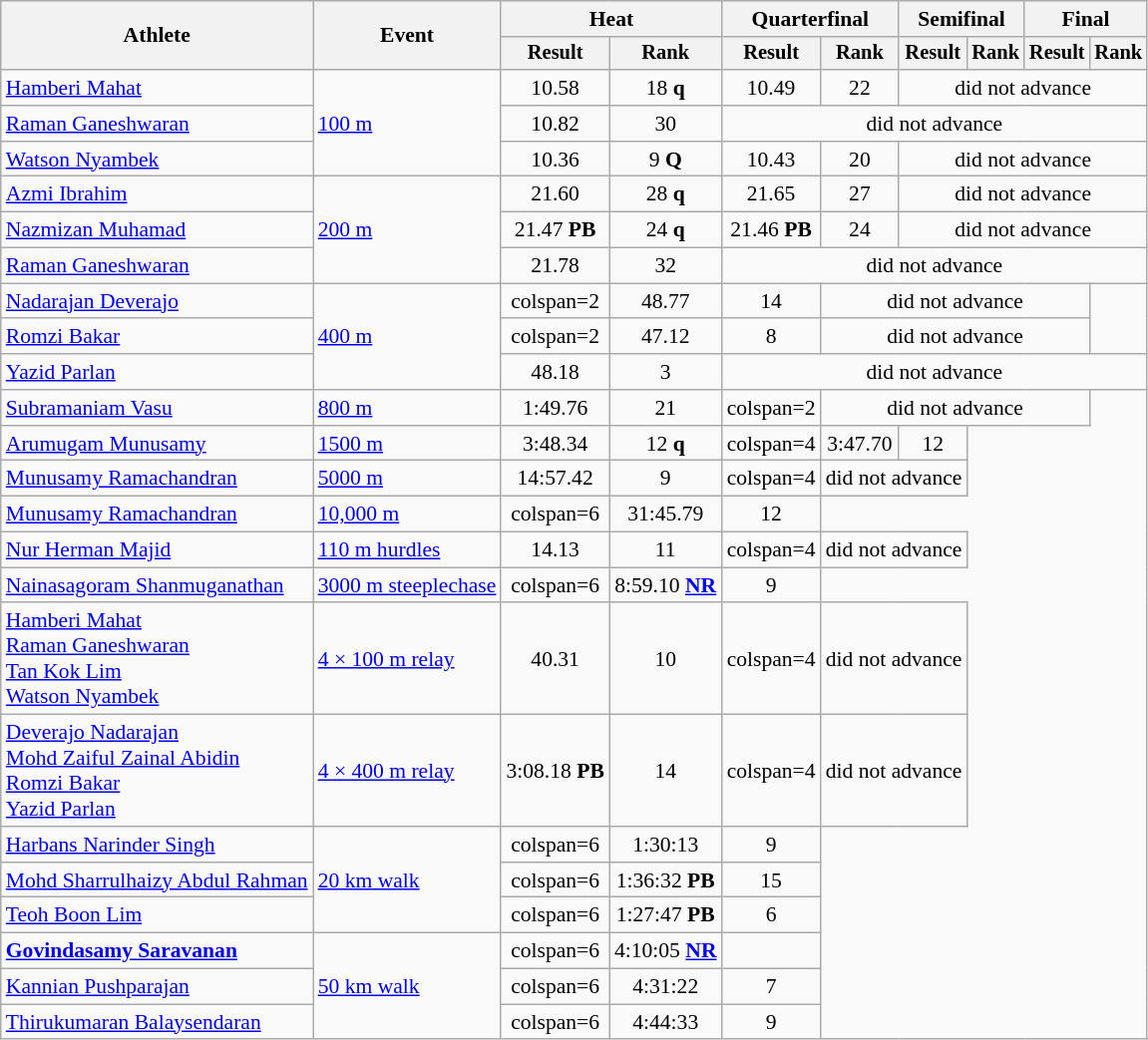<table class="wikitable" style="font-size:90%">
<tr>
<th rowspan="2">Athlete</th>
<th rowspan="2">Event</th>
<th colspan="2">Heat</th>
<th colspan="2">Quarterfinal</th>
<th colspan="2">Semifinal</th>
<th colspan="2">Final</th>
</tr>
<tr style="font-size:95%">
<th>Result</th>
<th>Rank</th>
<th>Result</th>
<th>Rank</th>
<th>Result</th>
<th>Rank</th>
<th>Result</th>
<th>Rank</th>
</tr>
<tr align=center>
<td align=left><a href='#'>Hamberi Mahat</a></td>
<td align=left rowspan=3><a href='#'>100 m</a></td>
<td>10.58</td>
<td>18 <strong>q</strong></td>
<td>10.49</td>
<td>22</td>
<td colspan=4>did not advance</td>
</tr>
<tr align=center>
<td align=left><a href='#'>Raman Ganeshwaran</a></td>
<td>10.82</td>
<td>30</td>
<td colspan=6>did not advance</td>
</tr>
<tr align=center>
<td align=left><a href='#'>Watson Nyambek</a></td>
<td>10.36</td>
<td>9 <strong>Q</strong></td>
<td>10.43</td>
<td>20</td>
<td colspan=4>did not advance</td>
</tr>
<tr align=center>
<td align=left><a href='#'>Azmi Ibrahim</a></td>
<td align=left rowspan=3><a href='#'>200 m</a></td>
<td>21.60</td>
<td>28 <strong>q</strong></td>
<td>21.65</td>
<td>27</td>
<td colspan=4>did not advance</td>
</tr>
<tr align=center>
<td align=left><a href='#'>Nazmizan Muhamad</a></td>
<td>21.47 <strong>PB</strong></td>
<td>24 <strong>q</strong></td>
<td>21.46 <strong>PB</strong></td>
<td>24</td>
<td colspan=4>did not advance</td>
</tr>
<tr align=center>
<td align=left><a href='#'>Raman Ganeshwaran</a></td>
<td>21.78</td>
<td>32</td>
<td colspan=6>did not advance</td>
</tr>
<tr align=center>
<td align=left><a href='#'>Nadarajan Deverajo</a></td>
<td align=left rowspan=3><a href='#'>400 m</a></td>
<td>colspan=2 </td>
<td>48.77</td>
<td>14</td>
<td colspan=4>did not advance</td>
</tr>
<tr align=center>
<td align=left><a href='#'>Romzi Bakar</a></td>
<td>colspan=2 </td>
<td>47.12</td>
<td>8</td>
<td colspan=4>did not advance</td>
</tr>
<tr align=center>
<td align=left><a href='#'>Yazid Parlan</a></td>
<td>48.18</td>
<td>3</td>
<td colspan=6>did not advance</td>
</tr>
<tr align=center>
<td align=left><a href='#'>Subramaniam Vasu</a></td>
<td align=left><a href='#'>800 m</a></td>
<td>1:49.76</td>
<td>21</td>
<td>colspan=2 </td>
<td colspan=4>did not advance</td>
</tr>
<tr align=center>
<td align=left><a href='#'>Arumugam Munusamy</a></td>
<td align=left><a href='#'>1500 m</a></td>
<td>3:48.34</td>
<td>12 <strong>q</strong></td>
<td>colspan=4 </td>
<td>3:47.70</td>
<td>12</td>
</tr>
<tr align=center>
<td align=left><a href='#'>Munusamy Ramachandran</a></td>
<td align=left><a href='#'>5000 m</a></td>
<td>14:57.42</td>
<td>9</td>
<td>colspan=4 </td>
<td colspan=2>did not advance</td>
</tr>
<tr align=center>
<td align=left><a href='#'>Munusamy Ramachandran</a></td>
<td align=left><a href='#'>10,000 m</a></td>
<td>colspan=6 </td>
<td>31:45.79</td>
<td>12</td>
</tr>
<tr align=center>
<td align=left><a href='#'>Nur Herman Majid</a></td>
<td align=left><a href='#'>110 m hurdles</a></td>
<td>14.13</td>
<td>11</td>
<td>colspan=4 </td>
<td colspan=2>did not advance</td>
</tr>
<tr align=center>
<td align=left><a href='#'>Nainasagoram Shanmuganathan</a></td>
<td align=left><a href='#'>3000 m steeplechase</a></td>
<td>colspan=6 </td>
<td>8:59.10 <strong><a href='#'>NR</a></strong></td>
<td>9</td>
</tr>
<tr align=center>
<td align=left><a href='#'>Hamberi Mahat</a><br><a href='#'>Raman Ganeshwaran</a><br><a href='#'>Tan Kok Lim</a><br><a href='#'>Watson Nyambek</a></td>
<td align=left><a href='#'>4 × 100 m relay</a></td>
<td>40.31</td>
<td>10</td>
<td>colspan=4 </td>
<td colspan=2>did not advance</td>
</tr>
<tr align=center>
<td align=left><a href='#'>Deverajo Nadarajan</a><br><a href='#'>Mohd Zaiful Zainal Abidin</a><br><a href='#'>Romzi Bakar</a><br><a href='#'>Yazid Parlan</a></td>
<td align=left><a href='#'>4 × 400 m relay</a></td>
<td>3:08.18 <strong>PB</strong></td>
<td>14</td>
<td>colspan=4 </td>
<td colspan=2>did not advance</td>
</tr>
<tr align=center>
<td align=left><a href='#'>Harbans Narinder Singh</a></td>
<td align=left rowspan=3><a href='#'>20 km walk</a></td>
<td>colspan=6 </td>
<td>1:30:13</td>
<td>9</td>
</tr>
<tr align=center>
<td align=left><a href='#'>Mohd Sharrulhaizy Abdul Rahman</a></td>
<td>colspan=6 </td>
<td>1:36:32 <strong>PB</strong></td>
<td>15</td>
</tr>
<tr align=center>
<td align=left><a href='#'>Teoh Boon Lim</a></td>
<td>colspan=6 </td>
<td>1:27:47 <strong>PB</strong></td>
<td>6</td>
</tr>
<tr align=center>
<td align=left><strong><a href='#'>Govindasamy Saravanan</a></strong></td>
<td align=left rowspan=3><a href='#'>50 km walk</a></td>
<td>colspan=6 </td>
<td>4:10:05 <strong><a href='#'>NR</a></strong></td>
<td></td>
</tr>
<tr align=center>
<td align=left><a href='#'>Kannian Pushparajan</a></td>
<td>colspan=6 </td>
<td>4:31:22</td>
<td>7</td>
</tr>
<tr align=center>
<td align=left><a href='#'>Thirukumaran Balaysendaran</a></td>
<td>colspan=6 </td>
<td>4:44:33</td>
<td>9</td>
</tr>
</table>
